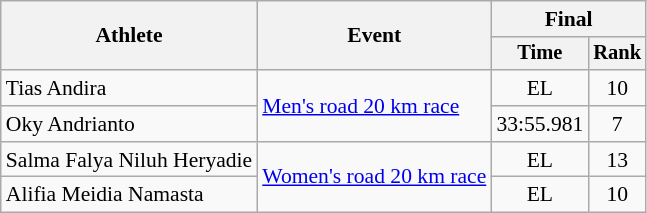<table class=wikitable style=font-size:90%;text-align:center>
<tr>
<th rowspan=2>Athlete</th>
<th rowspan=2>Event</th>
<th colspan=2>Final</th>
</tr>
<tr style="font-size:95%">
<th>Time</th>
<th>Rank</th>
</tr>
<tr>
<td align=left>Tias Andira</td>
<td align=left rowspan=2><a href='#'>Men's road 20 km race</a></td>
<td>EL</td>
<td>10</td>
</tr>
<tr>
<td align=left>Oky Andrianto</td>
<td>33:55.981</td>
<td>7</td>
</tr>
<tr>
<td align=left>Salma Falya Niluh Heryadie</td>
<td align=left rowspan=2><a href='#'>Women's road 20 km race</a></td>
<td>EL</td>
<td>13</td>
</tr>
<tr>
<td align=left>Alifia Meidia Namasta</td>
<td>EL</td>
<td>10</td>
</tr>
</table>
